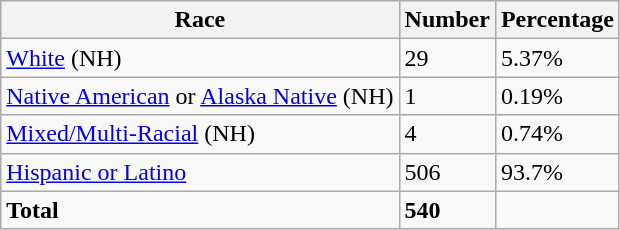<table class="wikitable">
<tr>
<th>Race</th>
<th>Number</th>
<th>Percentage</th>
</tr>
<tr>
<td><a href='#'>White</a> (NH)</td>
<td>29</td>
<td>5.37%</td>
</tr>
<tr>
<td><a href='#'>Native American</a> or <a href='#'>Alaska Native</a> (NH)</td>
<td>1</td>
<td>0.19%</td>
</tr>
<tr>
<td><a href='#'>Mixed/Multi-Racial</a> (NH)</td>
<td>4</td>
<td>0.74%</td>
</tr>
<tr>
<td><a href='#'>Hispanic or Latino</a></td>
<td>506</td>
<td>93.7%</td>
</tr>
<tr>
<td><strong>Total</strong></td>
<td><strong>540</strong></td>
<td></td>
</tr>
</table>
